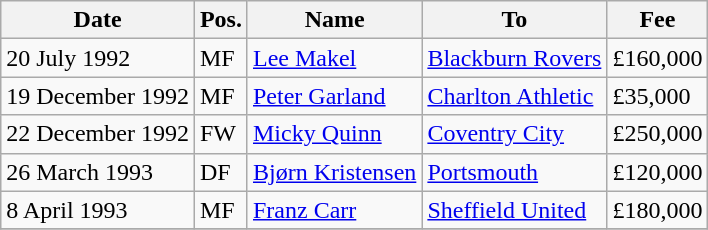<table class="wikitable">
<tr>
<th>Date</th>
<th>Pos.</th>
<th>Name</th>
<th>To</th>
<th>Fee</th>
</tr>
<tr>
<td>20 July 1992</td>
<td>MF</td>
<td> <a href='#'>Lee Makel</a></td>
<td><a href='#'>Blackburn Rovers</a></td>
<td>£160,000</td>
</tr>
<tr>
<td>19 December 1992</td>
<td>MF</td>
<td> <a href='#'>Peter Garland</a></td>
<td><a href='#'>Charlton Athletic</a></td>
<td>£35,000</td>
</tr>
<tr>
<td>22 December 1992</td>
<td>FW</td>
<td> <a href='#'>Micky Quinn</a></td>
<td><a href='#'>Coventry City</a></td>
<td>£250,000</td>
</tr>
<tr>
<td>26 March 1993</td>
<td>DF</td>
<td> <a href='#'>Bjørn Kristensen</a></td>
<td><a href='#'>Portsmouth</a></td>
<td>£120,000</td>
</tr>
<tr>
<td>8 April 1993</td>
<td>MF</td>
<td> <a href='#'>Franz Carr</a></td>
<td><a href='#'>Sheffield United</a></td>
<td>£180,000</td>
</tr>
<tr>
</tr>
</table>
